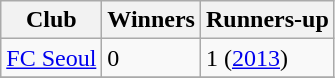<table class="wikitable">
<tr>
<th>Club</th>
<th>Winners</th>
<th>Runners-up</th>
</tr>
<tr>
<td><a href='#'>FC Seoul</a></td>
<td>0</td>
<td>1 (<a href='#'>2013</a>)</td>
</tr>
<tr>
</tr>
</table>
